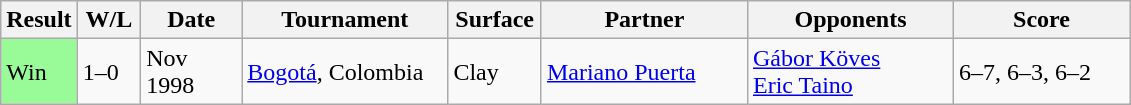<table class="sortable wikitable">
<tr>
<th style="width:40px">Result</th>
<th style="width:35px" class="unsortable">W/L</th>
<th style="width:60px">Date</th>
<th style="width:130px">Tournament</th>
<th style="width:55px">Surface</th>
<th style="width:130px">Partner</th>
<th style="width:130px">Opponents</th>
<th style="width:110px" class="unsortable">Score</th>
</tr>
<tr>
<td style="background:#98fb98;">Win</td>
<td>1–0</td>
<td>Nov 1998</td>
<td><a href='#'>Bogotá</a>, Colombia</td>
<td>Clay</td>
<td> <a href='#'>Mariano Puerta</a></td>
<td> <a href='#'>Gábor Köves</a><br> <a href='#'>Eric Taino</a></td>
<td>6–7, 6–3, 6–2</td>
</tr>
</table>
